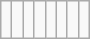<table class="wikitable">
<tr>
<td><br></td>
<td><br></td>
<td><br></td>
<td><br></td>
<td><br></td>
<td><br></td>
<td><br></td>
<td><br></td>
</tr>
</table>
